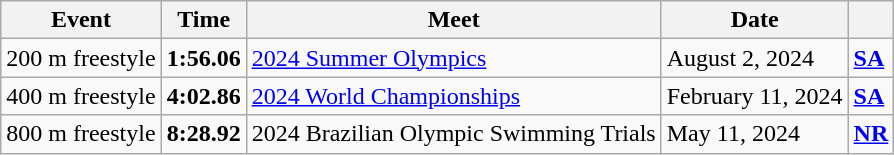<table class="wikitable">
<tr bgcolor="#eeeeee">
<th>Event</th>
<th>Time</th>
<th>Meet</th>
<th>Date</th>
<th></th>
</tr>
<tr>
<td>200 m freestyle</td>
<td><strong>1:56.06</strong></td>
<td><a href='#'>2024 Summer Olympics</a></td>
<td>August 2, 2024</td>
<td><strong><a href='#'>SA</a></strong></td>
</tr>
<tr>
<td>400 m freestyle</td>
<td><strong>4:02.86</strong></td>
<td><a href='#'>2024 World Championships</a></td>
<td>February 11, 2024</td>
<td><strong><a href='#'>SA</a></strong></td>
</tr>
<tr>
<td>800 m freestyle</td>
<td><strong>8:28.92</strong></td>
<td>2024 Brazilian Olympic Swimming Trials</td>
<td>May 11, 2024</td>
<td><strong><a href='#'>NR</a></strong></td>
</tr>
</table>
